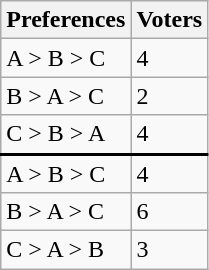<table class="wikitable">
<tr>
<th>Preferences</th>
<th>Voters</th>
</tr>
<tr>
<td>A > B > C</td>
<td>4</td>
</tr>
<tr>
<td>B > A > C</td>
<td>2</td>
</tr>
<tr>
<td>C > B > A</td>
<td>4</td>
</tr>
<tr style="border-top: 2px black solid">
<td>A > B > C</td>
<td>4</td>
</tr>
<tr>
<td>B > A > C</td>
<td>6</td>
</tr>
<tr>
<td>C > A > B</td>
<td>3</td>
</tr>
</table>
